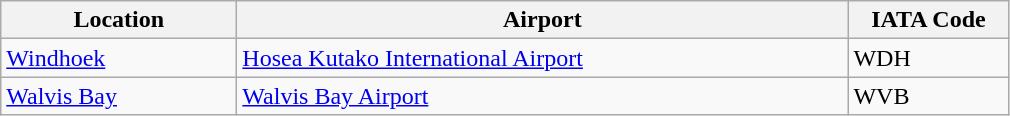<table class="wikitable">
<tr>
<th scope="col" style="width:150px;"><strong>Location</strong></th>
<th scope="col" style="width:400px;"><strong>Airport</strong></th>
<th scope="col" style="width:100px;"><strong>IATA Code</strong></th>
</tr>
<tr>
<td><a href='#'>Windhoek</a></td>
<td><a href='#'>Hosea Kutako International Airport</a></td>
<td>WDH</td>
</tr>
<tr>
<td><a href='#'>Walvis Bay</a></td>
<td><a href='#'>Walvis Bay Airport</a></td>
<td>WVB</td>
</tr>
</table>
